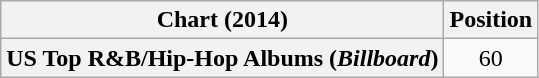<table class="wikitable plainrowheaders" style="text-align:center">
<tr>
<th scope="col">Chart (2014)</th>
<th scope="col">Position</th>
</tr>
<tr>
<th scope="row">US Top R&B/Hip-Hop Albums (<em>Billboard</em>)</th>
<td>60</td>
</tr>
</table>
